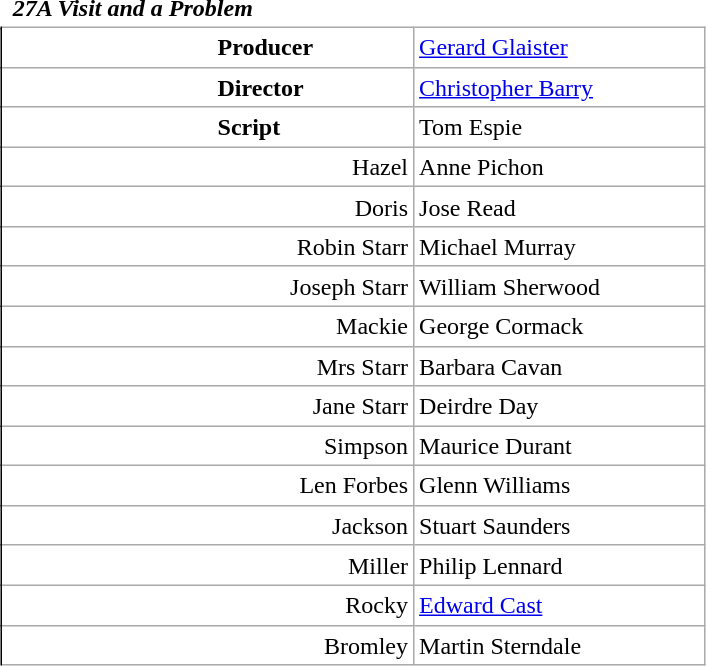<table class="wikitable mw-collapsible mw-collapsed" style="vertical-align:top;margin:auto 2em;line-height:1.2;min-width:33em;display: inline-table;background-color:inherit;border:none;">
<tr>
<td class=unsortable style="border:hidden;line-height:1.67;text-align:center;margin-left:-1em;padding-left:0.5em;min-width:1.0em;"></td>
<td class=unsortable style="border:none;padding-left:0.5em;text-align:left;min-width:16.5em;font-weight:700;font-style:italic;">27A Visit and a Problem</td>
<td class=unsortable style="border:none;text-align:right;font-weight:normal;font-family:Courier;font-size:95%;letter-spacing:-1pt;min-width:8.5em;padding-right:0.2em;"></td>
<td class=unsortable style="border:hidden;min-width:3.5em;padding-left:0;"></td>
<td class=unsortable style="border:hidden;min-width:3.5em;font-size:95%;"></td>
</tr>
<tr>
<td rowspan=100 style="border:none thin;border-right-style :solid;"></td>
</tr>
<tr>
<td style="text-align:left;padding-left:9.0em;font-weight:bold;">Producer</td>
<td colspan=2><a href='#'>Gerard Glaister</a></td>
</tr>
<tr>
<td style="text-align:left;padding-left:9.0em;font-weight:bold;">Director</td>
<td colspan=2><a href='#'>Christopher Barry</a></td>
</tr>
<tr>
<td style="text-align:left;padding-left:9.0em;font-weight:bold;">Script</td>
<td colspan=2>Tom Espie</td>
</tr>
<tr>
<td style="text-align:right;">Hazel</td>
<td colspan=2>Anne Pichon</td>
</tr>
<tr>
<td style="text-align:right;">Doris</td>
<td colspan=2>Jose Read</td>
</tr>
<tr>
<td style="text-align:right;">Robin Starr</td>
<td colspan=2>Michael Murray</td>
</tr>
<tr>
<td style="text-align:right;">Joseph Starr</td>
<td colspan=2>William Sherwood</td>
</tr>
<tr>
<td style="text-align:right;">Mackie</td>
<td colspan=2>George Cormack</td>
</tr>
<tr>
<td style="text-align:right;">Mrs Starr</td>
<td colspan=2>Barbara Cavan</td>
</tr>
<tr>
<td style="text-align:right;">Jane Starr</td>
<td colspan=2>Deirdre Day</td>
</tr>
<tr>
<td style="text-align:right;">Simpson</td>
<td colspan=2>Maurice Durant</td>
</tr>
<tr>
<td style="text-align:right;">Len Forbes</td>
<td colspan=2>Glenn Williams</td>
</tr>
<tr>
<td style="text-align:right;">Jackson</td>
<td colspan=2>Stuart Saunders</td>
</tr>
<tr>
<td style="text-align:right;">Miller</td>
<td colspan=2>Philip Lennard</td>
</tr>
<tr>
<td style="text-align:right;">Rocky</td>
<td colspan=2><a href='#'>Edward Cast</a></td>
</tr>
<tr>
<td style="text-align:right;">Bromley</td>
<td colspan=2>Martin Sterndale</td>
</tr>
</table>
